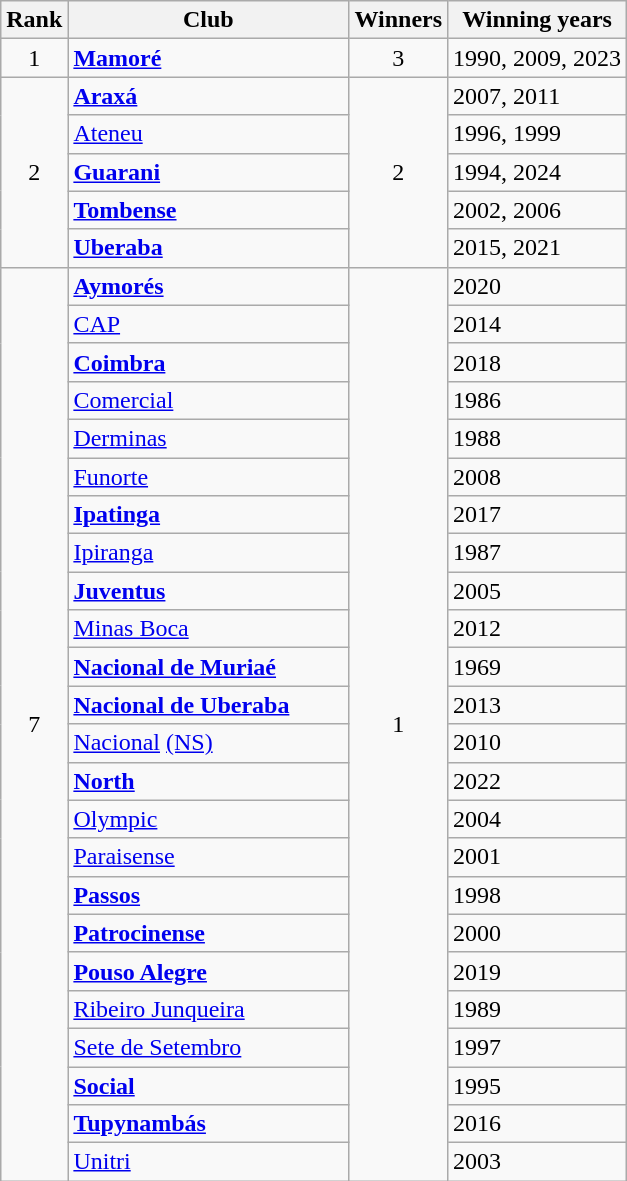<table class="wikitable sortable">
<tr>
<th>Rank</th>
<th style="width:180px">Club</th>
<th>Winners</th>
<th>Winning years</th>
</tr>
<tr>
<td rowspan="1" align="center">1</td>
<td><strong><a href='#'>Mamoré</a></strong></td>
<td rowspan="1" align="center">3</td>
<td>1990, 2009, 2023</td>
</tr>
<tr>
<td rowspan="5" align="center">2</td>
<td><strong><a href='#'>Araxá</a></strong></td>
<td rowspan="5" align="center">2</td>
<td>2007, 2011</td>
</tr>
<tr>
<td><a href='#'>Ateneu</a></td>
<td>1996, 1999</td>
</tr>
<tr>
<td><strong><a href='#'>Guarani</a></strong></td>
<td>1994, 2024</td>
</tr>
<tr>
<td><strong><a href='#'>Tombense</a></strong></td>
<td>2002, 2006</td>
</tr>
<tr>
<td><strong><a href='#'>Uberaba</a></strong></td>
<td>2015, 2021</td>
</tr>
<tr>
<td rowspan="24" align="center">7</td>
<td><strong><a href='#'>Aymorés</a></strong></td>
<td rowspan="24" align="center">1</td>
<td>2020</td>
</tr>
<tr>
<td><a href='#'>CAP</a></td>
<td>2014</td>
</tr>
<tr>
<td><strong><a href='#'>Coimbra</a></strong></td>
<td>2018</td>
</tr>
<tr>
<td><a href='#'>Comercial</a></td>
<td>1986</td>
</tr>
<tr>
<td><a href='#'>Derminas</a></td>
<td>1988</td>
</tr>
<tr>
<td><a href='#'>Funorte</a></td>
<td>2008</td>
</tr>
<tr>
<td><strong><a href='#'>Ipatinga</a></strong></td>
<td>2017</td>
</tr>
<tr>
<td><a href='#'>Ipiranga</a></td>
<td>1987</td>
</tr>
<tr>
<td><strong><a href='#'>Juventus</a></strong></td>
<td>2005</td>
</tr>
<tr>
<td><a href='#'>Minas Boca</a></td>
<td>2012</td>
</tr>
<tr>
<td><strong><a href='#'>Nacional de Muriaé</a></strong></td>
<td>1969</td>
</tr>
<tr>
<td><strong><a href='#'>Nacional de Uberaba</a></strong></td>
<td>2013</td>
</tr>
<tr>
<td><a href='#'>Nacional</a> <a href='#'>(NS)</a></td>
<td>2010</td>
</tr>
<tr>
<td><strong><a href='#'>North</a></strong></td>
<td>2022</td>
</tr>
<tr>
<td><a href='#'>Olympic</a></td>
<td>2004</td>
</tr>
<tr>
<td><a href='#'>Paraisense</a></td>
<td>2001</td>
</tr>
<tr>
<td><strong><a href='#'>Passos</a></strong></td>
<td>1998</td>
</tr>
<tr>
<td><strong><a href='#'>Patrocinense</a></strong></td>
<td>2000</td>
</tr>
<tr>
<td><strong><a href='#'>Pouso Alegre</a></strong></td>
<td>2019</td>
</tr>
<tr>
<td><a href='#'>Ribeiro Junqueira</a></td>
<td>1989</td>
</tr>
<tr>
<td><a href='#'>Sete de Setembro</a></td>
<td>1997</td>
</tr>
<tr>
<td><strong><a href='#'>Social</a></strong></td>
<td>1995</td>
</tr>
<tr>
<td><strong><a href='#'>Tupynambás</a></strong></td>
<td>2016</td>
</tr>
<tr>
<td><a href='#'>Unitri</a></td>
<td>2003</td>
</tr>
</table>
